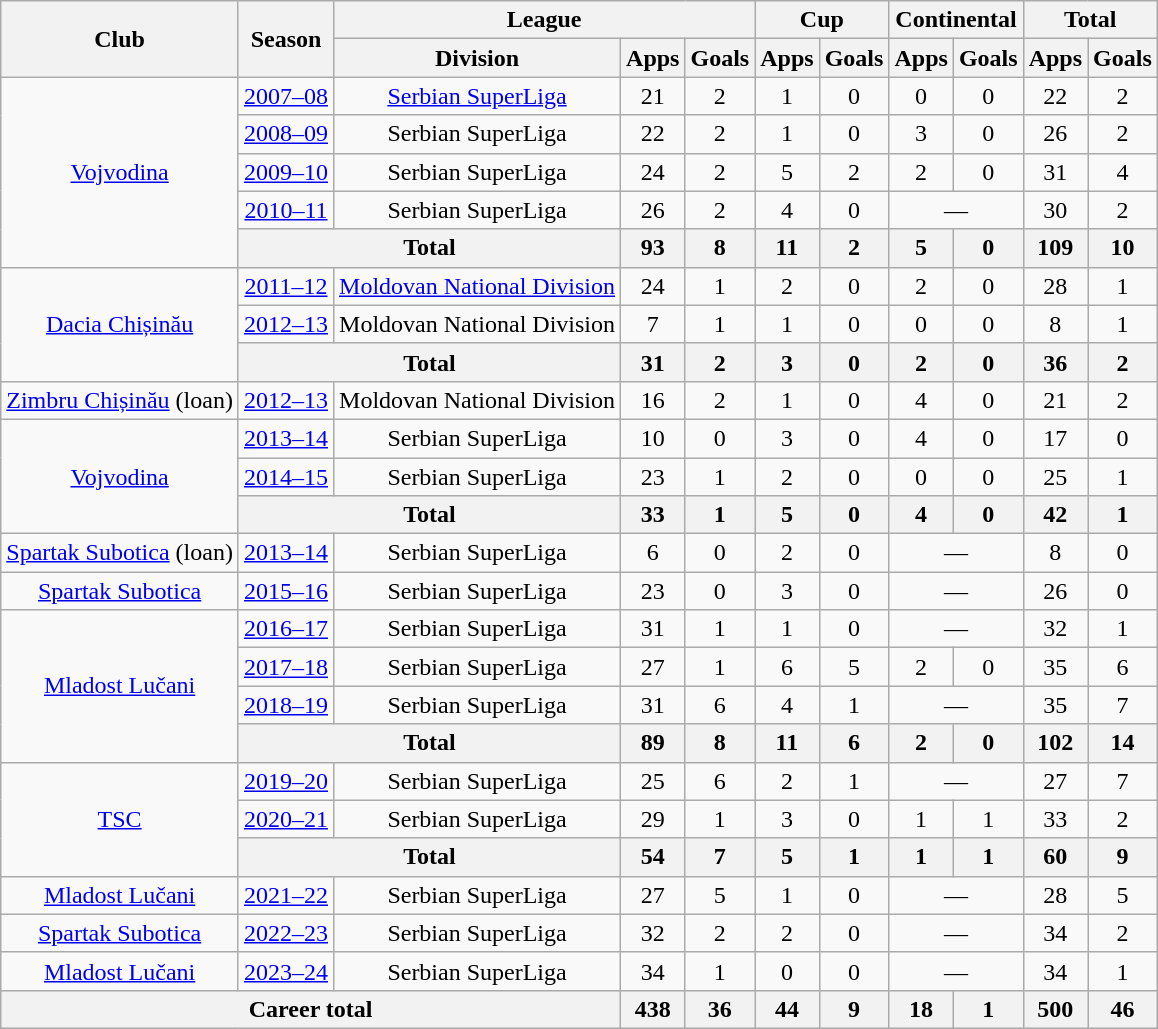<table class="wikitable" style="text-align:center">
<tr>
<th rowspan="2">Club</th>
<th rowspan="2">Season</th>
<th colspan="3">League</th>
<th colspan="2">Cup</th>
<th colspan="2">Continental</th>
<th colspan="2">Total</th>
</tr>
<tr>
<th>Division</th>
<th>Apps</th>
<th>Goals</th>
<th>Apps</th>
<th>Goals</th>
<th>Apps</th>
<th>Goals</th>
<th>Apps</th>
<th>Goals</th>
</tr>
<tr>
<td rowspan="5"><a href='#'>Vojvodina</a></td>
<td><a href='#'>2007–08</a></td>
<td><a href='#'>Serbian SuperLiga</a></td>
<td>21</td>
<td>2</td>
<td>1</td>
<td>0</td>
<td>0</td>
<td>0</td>
<td>22</td>
<td>2</td>
</tr>
<tr>
<td><a href='#'>2008–09</a></td>
<td>Serbian SuperLiga</td>
<td>22</td>
<td>2</td>
<td>1</td>
<td>0</td>
<td>3</td>
<td>0</td>
<td>26</td>
<td>2</td>
</tr>
<tr>
<td><a href='#'>2009–10</a></td>
<td>Serbian SuperLiga</td>
<td>24</td>
<td>2</td>
<td>5</td>
<td>2</td>
<td>2</td>
<td>0</td>
<td>31</td>
<td>4</td>
</tr>
<tr>
<td><a href='#'>2010–11</a></td>
<td>Serbian SuperLiga</td>
<td>26</td>
<td>2</td>
<td>4</td>
<td>0</td>
<td colspan="2">—</td>
<td>30</td>
<td>2</td>
</tr>
<tr>
<th colspan="2">Total</th>
<th>93</th>
<th>8</th>
<th>11</th>
<th>2</th>
<th>5</th>
<th>0</th>
<th>109</th>
<th>10</th>
</tr>
<tr>
<td rowspan="3"><a href='#'>Dacia Chișinău</a></td>
<td><a href='#'>2011–12</a></td>
<td><a href='#'>Moldovan National Division</a></td>
<td>24</td>
<td>1</td>
<td>2</td>
<td>0</td>
<td>2</td>
<td>0</td>
<td>28</td>
<td>1</td>
</tr>
<tr>
<td><a href='#'>2012–13</a></td>
<td>Moldovan National Division</td>
<td>7</td>
<td>1</td>
<td>1</td>
<td>0</td>
<td>0</td>
<td>0</td>
<td>8</td>
<td>1</td>
</tr>
<tr>
<th colspan="2">Total</th>
<th>31</th>
<th>2</th>
<th>3</th>
<th>0</th>
<th>2</th>
<th>0</th>
<th>36</th>
<th>2</th>
</tr>
<tr>
<td><a href='#'>Zimbru Chișinău</a> (loan)</td>
<td><a href='#'>2012–13</a></td>
<td>Moldovan National Division</td>
<td>16</td>
<td>2</td>
<td>1</td>
<td>0</td>
<td>4</td>
<td>0</td>
<td>21</td>
<td>2</td>
</tr>
<tr>
<td rowspan="3"><a href='#'>Vojvodina</a></td>
<td><a href='#'>2013–14</a></td>
<td>Serbian SuperLiga</td>
<td>10</td>
<td>0</td>
<td>3</td>
<td>0</td>
<td>4</td>
<td>0</td>
<td>17</td>
<td>0</td>
</tr>
<tr>
<td><a href='#'>2014–15</a></td>
<td>Serbian SuperLiga</td>
<td>23</td>
<td>1</td>
<td>2</td>
<td>0</td>
<td>0</td>
<td>0</td>
<td>25</td>
<td>1</td>
</tr>
<tr>
<th colspan="2">Total</th>
<th>33</th>
<th>1</th>
<th>5</th>
<th>0</th>
<th>4</th>
<th>0</th>
<th>42</th>
<th>1</th>
</tr>
<tr>
<td><a href='#'>Spartak Subotica</a> (loan)</td>
<td><a href='#'>2013–14</a></td>
<td>Serbian SuperLiga</td>
<td>6</td>
<td>0</td>
<td>2</td>
<td>0</td>
<td colspan="2">—</td>
<td>8</td>
<td>0</td>
</tr>
<tr>
<td><a href='#'>Spartak Subotica</a></td>
<td><a href='#'>2015–16</a></td>
<td>Serbian SuperLiga</td>
<td>23</td>
<td>0</td>
<td>3</td>
<td>0</td>
<td colspan="2">—</td>
<td>26</td>
<td>0</td>
</tr>
<tr>
<td rowspan="4"><a href='#'>Mladost Lučani</a></td>
<td><a href='#'>2016–17</a></td>
<td>Serbian SuperLiga</td>
<td>31</td>
<td>1</td>
<td>1</td>
<td>0</td>
<td colspan="2">—</td>
<td>32</td>
<td>1</td>
</tr>
<tr>
<td><a href='#'>2017–18</a></td>
<td>Serbian SuperLiga</td>
<td>27</td>
<td>1</td>
<td>6</td>
<td>5</td>
<td>2</td>
<td>0</td>
<td>35</td>
<td>6</td>
</tr>
<tr>
<td><a href='#'>2018–19</a></td>
<td>Serbian SuperLiga</td>
<td>31</td>
<td>6</td>
<td>4</td>
<td>1</td>
<td colspan="2">—</td>
<td>35</td>
<td>7</td>
</tr>
<tr>
<th colspan="2">Total</th>
<th>89</th>
<th>8</th>
<th>11</th>
<th>6</th>
<th>2</th>
<th>0</th>
<th>102</th>
<th>14</th>
</tr>
<tr>
<td rowspan="3"><a href='#'>TSC</a></td>
<td><a href='#'>2019–20</a></td>
<td>Serbian SuperLiga</td>
<td>25</td>
<td>6</td>
<td>2</td>
<td>1</td>
<td colspan="2">—</td>
<td>27</td>
<td>7</td>
</tr>
<tr>
<td><a href='#'>2020–21</a></td>
<td>Serbian SuperLiga</td>
<td>29</td>
<td>1</td>
<td>3</td>
<td>0</td>
<td>1</td>
<td>1</td>
<td>33</td>
<td>2</td>
</tr>
<tr>
<th colspan="2">Total</th>
<th>54</th>
<th>7</th>
<th>5</th>
<th>1</th>
<th>1</th>
<th>1</th>
<th>60</th>
<th>9</th>
</tr>
<tr>
<td><a href='#'>Mladost Lučani</a></td>
<td><a href='#'>2021–22</a></td>
<td>Serbian SuperLiga</td>
<td>27</td>
<td>5</td>
<td>1</td>
<td>0</td>
<td colspan="2">—</td>
<td>28</td>
<td>5</td>
</tr>
<tr>
<td><a href='#'>Spartak Subotica</a></td>
<td><a href='#'>2022–23</a></td>
<td>Serbian SuperLiga</td>
<td>32</td>
<td>2</td>
<td>2</td>
<td>0</td>
<td colspan="2">—</td>
<td>34</td>
<td>2</td>
</tr>
<tr>
<td><a href='#'>Mladost Lučani</a></td>
<td><a href='#'>2023–24</a></td>
<td>Serbian SuperLiga</td>
<td>34</td>
<td>1</td>
<td>0</td>
<td>0</td>
<td colspan="2">—</td>
<td>34</td>
<td>1</td>
</tr>
<tr>
<th colspan="3">Career total</th>
<th>438</th>
<th>36</th>
<th>44</th>
<th>9</th>
<th>18</th>
<th>1</th>
<th>500</th>
<th>46</th>
</tr>
</table>
